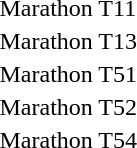<table>
<tr>
<td>Marathon T11<br></td>
<td></td>
<td></td>
<td></td>
</tr>
<tr>
<td>Marathon T13<br></td>
<td></td>
<td></td>
<td></td>
</tr>
<tr>
<td>Marathon T51<br></td>
<td></td>
<td></td>
<td></td>
</tr>
<tr>
<td>Marathon T52<br></td>
<td></td>
<td></td>
<td></td>
</tr>
<tr>
<td>Marathon T54<br></td>
<td></td>
<td></td>
<td></td>
</tr>
<tr>
</tr>
</table>
